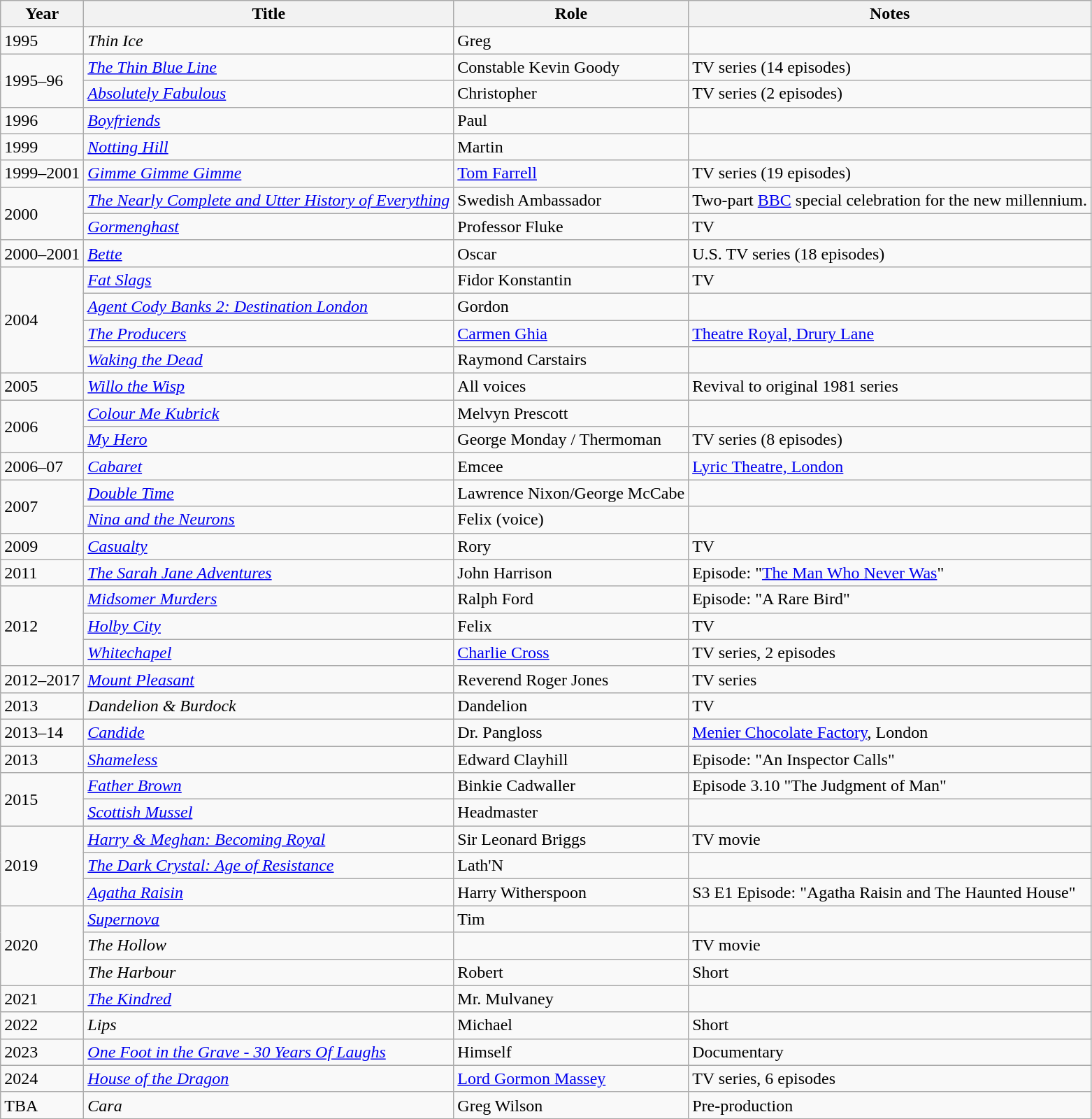<table class="wikitable sortable">
<tr>
<th>Year</th>
<th>Title</th>
<th>Role</th>
<th>Notes</th>
</tr>
<tr>
<td>1995</td>
<td><em>Thin Ice</em></td>
<td>Greg</td>
<td></td>
</tr>
<tr>
<td rowspan="2">1995–96</td>
<td><em><a href='#'>The Thin Blue Line</a></em></td>
<td>Constable Kevin Goody</td>
<td>TV series (14 episodes)</td>
</tr>
<tr>
<td><em><a href='#'>Absolutely Fabulous</a></em></td>
<td>Christopher</td>
<td>TV series (2 episodes)</td>
</tr>
<tr>
<td>1996</td>
<td><em><a href='#'>Boyfriends</a></em></td>
<td>Paul</td>
<td></td>
</tr>
<tr>
<td>1999</td>
<td><em><a href='#'>Notting Hill</a></em></td>
<td>Martin</td>
<td></td>
</tr>
<tr>
<td>1999–2001</td>
<td><em><a href='#'>Gimme Gimme Gimme</a></em></td>
<td><a href='#'>Tom Farrell</a></td>
<td>TV series (19 episodes)</td>
</tr>
<tr>
<td Rowspan=2>2000</td>
<td><em><a href='#'>The Nearly Complete and Utter History of Everything</a></em></td>
<td>Swedish Ambassador</td>
<td>Two-part <a href='#'>BBC</a> special celebration for the new millennium.</td>
</tr>
<tr>
<td><em><a href='#'>Gormenghast</a></em></td>
<td>Professor Fluke</td>
<td>TV</td>
</tr>
<tr>
<td>2000–2001</td>
<td><em><a href='#'>Bette</a></em></td>
<td>Oscar</td>
<td>U.S. TV series (18 episodes)</td>
</tr>
<tr>
<td rowspan="4">2004</td>
<td><em><a href='#'>Fat Slags</a></em></td>
<td>Fidor Konstantin</td>
<td>TV</td>
</tr>
<tr>
<td><em><a href='#'>Agent Cody Banks 2: Destination London</a></em></td>
<td>Gordon</td>
<td></td>
</tr>
<tr>
<td><em><a href='#'>The Producers</a></em></td>
<td><a href='#'>Carmen Ghia</a></td>
<td><a href='#'>Theatre Royal, Drury Lane</a></td>
</tr>
<tr>
<td><em><a href='#'>Waking the Dead</a></em></td>
<td>Raymond Carstairs</td>
<td></td>
</tr>
<tr>
<td>2005</td>
<td><em><a href='#'>Willo the Wisp</a></em></td>
<td>All voices</td>
<td>Revival to original 1981 series</td>
</tr>
<tr>
<td rowspan="2">2006</td>
<td><em><a href='#'>Colour Me Kubrick</a></em></td>
<td>Melvyn Prescott</td>
<td></td>
</tr>
<tr>
<td><em><a href='#'>My Hero</a></em></td>
<td>George Monday / Thermoman</td>
<td>TV series (8 episodes)</td>
</tr>
<tr>
<td>2006–07</td>
<td><em><a href='#'>Cabaret</a></em></td>
<td>Emcee</td>
<td><a href='#'>Lyric Theatre, London</a></td>
</tr>
<tr>
<td rowspan="2">2007</td>
<td><em><a href='#'>Double Time</a></em></td>
<td>Lawrence Nixon/George McCabe</td>
<td></td>
</tr>
<tr>
<td><em><a href='#'>Nina and the Neurons</a></em></td>
<td>Felix (voice)</td>
<td></td>
</tr>
<tr>
<td>2009</td>
<td><em><a href='#'>Casualty</a></em></td>
<td>Rory</td>
<td>TV</td>
</tr>
<tr>
<td>2011</td>
<td><em><a href='#'>The Sarah Jane Adventures</a></em></td>
<td>John Harrison</td>
<td>Episode: "<a href='#'>The Man Who Never Was</a>"</td>
</tr>
<tr>
<td rowspan="3">2012</td>
<td><em><a href='#'>Midsomer Murders</a></em></td>
<td>Ralph Ford</td>
<td>Episode: "A Rare Bird"</td>
</tr>
<tr>
<td><em><a href='#'>Holby City</a></em></td>
<td>Felix</td>
<td>TV</td>
</tr>
<tr>
<td><em><a href='#'>Whitechapel</a></em></td>
<td><a href='#'>Charlie Cross</a></td>
<td>TV series, 2 episodes</td>
</tr>
<tr>
<td>2012–2017</td>
<td><em><a href='#'>Mount Pleasant</a></em></td>
<td>Reverend Roger Jones</td>
<td>TV series</td>
</tr>
<tr>
<td>2013</td>
<td><em>Dandelion & Burdock</em></td>
<td>Dandelion</td>
<td>TV</td>
</tr>
<tr>
<td>2013–14</td>
<td><em><a href='#'>Candide</a></em></td>
<td>Dr. Pangloss</td>
<td><a href='#'>Menier Chocolate Factory</a>, London</td>
</tr>
<tr>
<td>2013</td>
<td><em><a href='#'>Shameless</a></em></td>
<td>Edward Clayhill</td>
<td>Episode: "An Inspector Calls"</td>
</tr>
<tr>
<td rowspan="2">2015</td>
<td><em><a href='#'>Father Brown</a></em></td>
<td>Binkie Cadwaller</td>
<td>Episode 3.10 "The Judgment of Man"</td>
</tr>
<tr>
<td><em><a href='#'>Scottish Mussel</a></em></td>
<td>Headmaster</td>
<td></td>
</tr>
<tr>
<td rowspan="3">2019</td>
<td><em><a href='#'>Harry & Meghan: Becoming Royal</a></em></td>
<td>Sir Leonard Briggs</td>
<td>TV movie</td>
</tr>
<tr>
<td><em><a href='#'>The Dark Crystal: Age of Resistance</a></em></td>
<td>Lath'N</td>
<td></td>
</tr>
<tr>
<td><em><a href='#'>Agatha Raisin</a></em></td>
<td>Harry Witherspoon</td>
<td>S3 E1 Episode: "Agatha Raisin and The Haunted House"</td>
</tr>
<tr>
<td rowspan="3">2020</td>
<td><em><a href='#'>Supernova</a></em></td>
<td>Tim</td>
<td></td>
</tr>
<tr>
<td><em>The Hollow</em></td>
<td></td>
<td>TV movie</td>
</tr>
<tr>
<td><em>The Harbour</em></td>
<td>Robert</td>
<td>Short</td>
</tr>
<tr>
<td>2021</td>
<td><em><a href='#'>The Kindred</a></em></td>
<td>Mr. Mulvaney</td>
<td></td>
</tr>
<tr>
<td>2022</td>
<td><em>Lips</em></td>
<td>Michael</td>
<td Short>Short</td>
</tr>
<tr>
<td>2023</td>
<td><em><a href='#'>One Foot in the Grave - 30 Years Of Laughs</a></em></td>
<td>Himself</td>
<td>Documentary</td>
</tr>
<tr>
<td>2024</td>
<td><em><a href='#'>House of the Dragon</a></em></td>
<td><a href='#'>Lord Gormon Massey</a></td>
<td>TV series, 6 episodes</td>
</tr>
<tr>
<td>TBA</td>
<td><em>Cara</em></td>
<td>Greg Wilson</td>
<td>Pre-production</td>
</tr>
</table>
